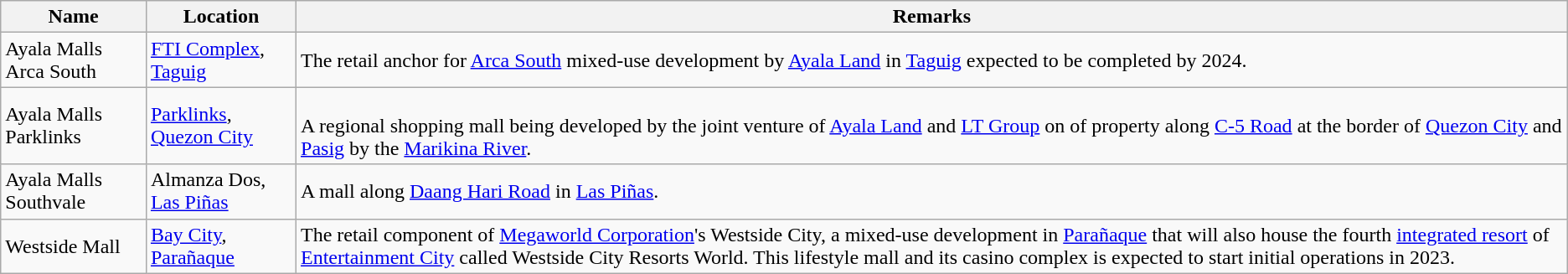<table class="wikitable sortable">
<tr>
<th>Name</th>
<th>Location</th>
<th>Remarks</th>
</tr>
<tr>
<td>Ayala Malls Arca South</td>
<td data-sort-value="Taguig, Arca South"><a href='#'>FTI Complex</a>, <a href='#'>Taguig</a></td>
<td>The retail anchor for <a href='#'>Arca South</a> mixed-use development by <a href='#'>Ayala Land</a> in <a href='#'>Taguig</a> expected to be completed by 2024.</td>
</tr>
<tr>
<td>Ayala Malls Parklinks</td>
<td data-sort-value="Quezon City, Bagumbayan"><a href='#'>Parklinks</a>, <a href='#'>Quezon City</a></td>
<td><br>A  regional shopping mall being developed by the joint venture of <a href='#'>Ayala Land</a> and <a href='#'>LT Group</a> on  of property along <a href='#'>C-5 Road</a> at the border of <a href='#'>Quezon City</a> and <a href='#'>Pasig</a> by the <a href='#'>Marikina River</a>.</td>
</tr>
<tr>
<td>Ayala Malls Southvale</td>
<td data-sort-value="Las Piñas, Almanza">Almanza Dos, <a href='#'>Las Piñas</a></td>
<td>A  mall along <a href='#'>Daang Hari Road</a> in <a href='#'>Las Piñas</a>.</td>
</tr>
<tr>
<td>Westside Mall</td>
<td data-sort-value="Paranaque, Entertainment City"><a href='#'>Bay City</a>, <a href='#'>Parañaque</a></td>
<td>The retail component of <a href='#'>Megaworld Corporation</a>'s Westside City, a  mixed-use development in <a href='#'>Parañaque</a> that will also house the fourth <a href='#'>integrated resort</a> of <a href='#'>Entertainment City</a> called Westside City Resorts World. This lifestyle mall and its casino complex is expected to start initial operations in 2023.</td>
</tr>
</table>
